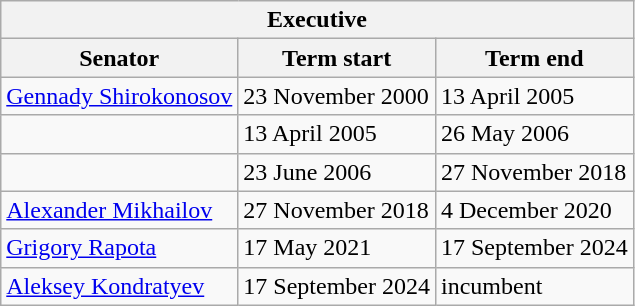<table class="wikitable sortable">
<tr>
<th colspan=3>Executive</th>
</tr>
<tr>
<th>Senator</th>
<th>Term start</th>
<th>Term end</th>
</tr>
<tr>
<td><a href='#'>Gennady Shirokonosov</a></td>
<td>23 November 2000</td>
<td>13 April 2005</td>
</tr>
<tr>
<td></td>
<td>13 April 2005</td>
<td>26 May 2006</td>
</tr>
<tr>
<td></td>
<td>23 June 2006</td>
<td>27 November 2018</td>
</tr>
<tr>
<td><a href='#'>Alexander Mikhailov</a></td>
<td>27 November 2018</td>
<td>4 December 2020</td>
</tr>
<tr>
<td><a href='#'>Grigory Rapota</a></td>
<td>17 May 2021</td>
<td>17 September 2024</td>
</tr>
<tr>
<td><a href='#'>Aleksey Kondratyev</a></td>
<td>17 September 2024</td>
<td>incumbent</td>
</tr>
</table>
